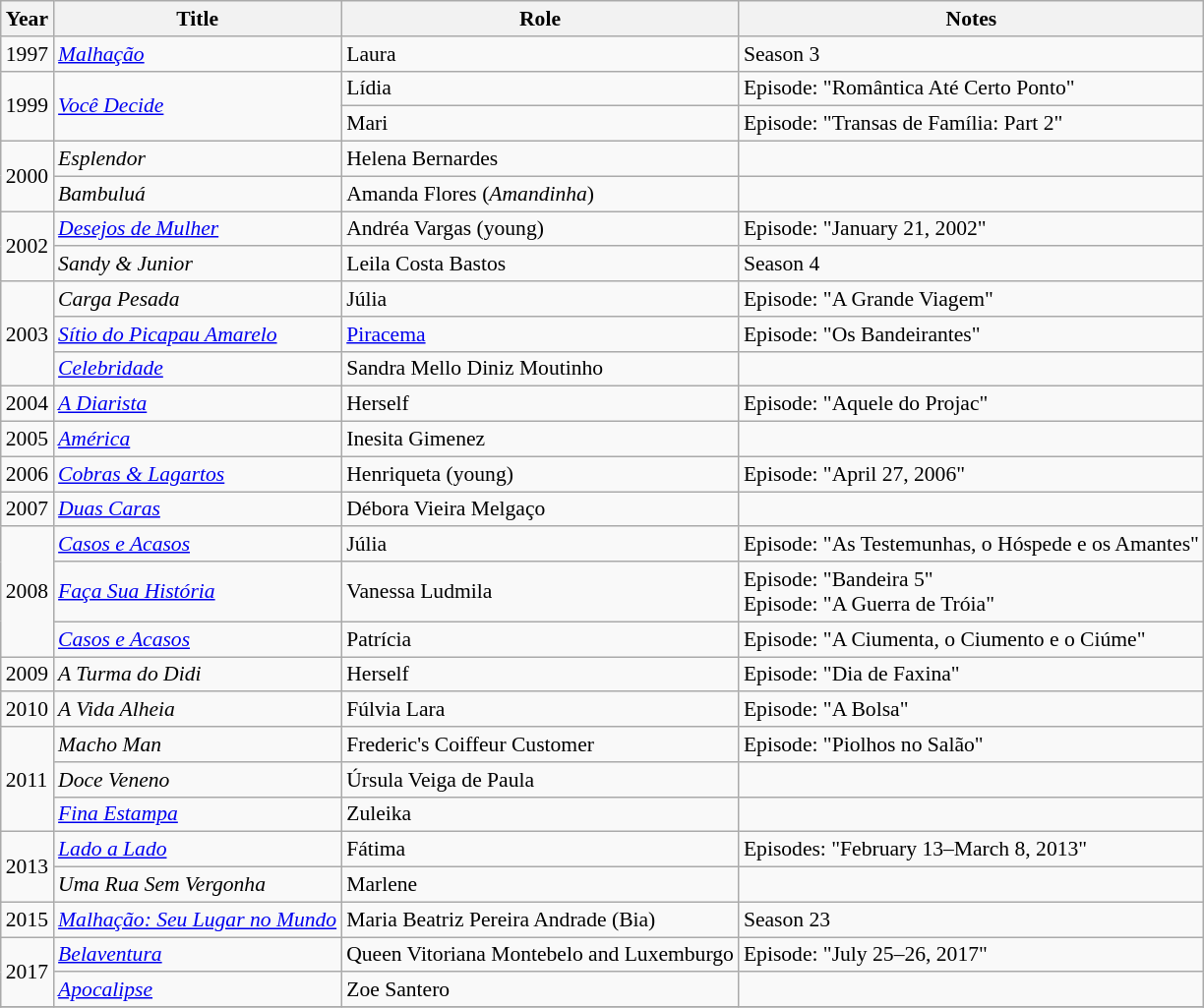<table class="wikitable" style="font-size: 90%;">
<tr>
<th>Year</th>
<th>Title</th>
<th>Role</th>
<th>Notes</th>
</tr>
<tr>
<td>1997</td>
<td><em><a href='#'>Malhação</a></em></td>
<td>Laura</td>
<td>Season 3</td>
</tr>
<tr>
<td rowspan="2">1999</td>
<td rowspan="2"><em><a href='#'>Você Decide</a></em></td>
<td>Lídia</td>
<td>Episode: "Romântica Até Certo Ponto"</td>
</tr>
<tr>
<td>Mari</td>
<td>Episode: "Transas de Família: Part 2"</td>
</tr>
<tr>
<td rowspan="2">2000</td>
<td><em>Esplendor</em></td>
<td>Helena Bernardes</td>
<td></td>
</tr>
<tr>
<td><em>Bambuluá</em></td>
<td>Amanda Flores (<em>Amandinha</em>)</td>
<td></td>
</tr>
<tr>
<td rowspan="2">2002</td>
<td><em><a href='#'>Desejos de Mulher</a></em></td>
<td>Andréa Vargas (young)</td>
<td>Episode: "January 21, 2002"</td>
</tr>
<tr>
<td><em>Sandy & Junior</em></td>
<td>Leila Costa Bastos</td>
<td>Season 4</td>
</tr>
<tr>
<td rowspan="3">2003</td>
<td><em>Carga Pesada</em></td>
<td>Júlia</td>
<td>Episode: "A Grande Viagem"</td>
</tr>
<tr>
<td><em><a href='#'>Sítio do Picapau Amarelo</a></em></td>
<td><a href='#'>Piracema</a></td>
<td>Episode: "Os Bandeirantes"</td>
</tr>
<tr>
<td><em><a href='#'>Celebridade</a></em></td>
<td>Sandra Mello Diniz Moutinho</td>
<td></td>
</tr>
<tr>
<td>2004</td>
<td><em><a href='#'>A Diarista</a></em></td>
<td>Herself</td>
<td>Episode: "Aquele do Projac"</td>
</tr>
<tr>
<td>2005</td>
<td><em><a href='#'>América</a></em></td>
<td>Inesita Gimenez</td>
<td></td>
</tr>
<tr>
<td>2006</td>
<td><em><a href='#'>Cobras & Lagartos</a></em></td>
<td>Henriqueta (young)</td>
<td>Episode: "April 27, 2006"</td>
</tr>
<tr>
<td>2007</td>
<td><em><a href='#'>Duas Caras</a></em></td>
<td>Débora Vieira Melgaço</td>
<td></td>
</tr>
<tr>
<td rowspan="3">2008</td>
<td><em><a href='#'>Casos e Acasos</a></em></td>
<td>Júlia</td>
<td>Episode: "As Testemunhas, o Hóspede e os Amantes"</td>
</tr>
<tr>
<td><em><a href='#'>Faça Sua História</a></em></td>
<td>Vanessa Ludmila</td>
<td>Episode: "Bandeira 5"<br>Episode: "A Guerra de Tróia"</td>
</tr>
<tr>
<td><em><a href='#'>Casos e Acasos</a></em></td>
<td>Patrícia</td>
<td>Episode: "A Ciumenta, o Ciumento e o Ciúme"</td>
</tr>
<tr>
<td>2009</td>
<td><em>A Turma do Didi</em></td>
<td>Herself</td>
<td>Episode: "Dia de Faxina"</td>
</tr>
<tr>
<td>2010</td>
<td><em>A Vida Alheia</em></td>
<td>Fúlvia Lara</td>
<td>Episode: "A Bolsa"</td>
</tr>
<tr>
<td rowspan="3">2011</td>
<td><em>Macho Man</em></td>
<td>Frederic's Coiffeur Customer</td>
<td>Episode: "Piolhos no Salão"</td>
</tr>
<tr>
<td><em>Doce Veneno</em></td>
<td>Úrsula Veiga de Paula</td>
<td></td>
</tr>
<tr>
<td><em><a href='#'>Fina Estampa</a></em></td>
<td>Zuleika</td>
<td></td>
</tr>
<tr>
<td rowspan="2">2013</td>
<td><em><a href='#'>Lado a Lado</a></em></td>
<td>Fátima</td>
<td>Episodes: "February 13–March 8, 2013"</td>
</tr>
<tr>
<td><em>Uma Rua Sem Vergonha</em></td>
<td>Marlene</td>
<td></td>
</tr>
<tr>
<td>2015</td>
<td><em><a href='#'>Malhação: Seu Lugar no Mundo</a></em></td>
<td>Maria Beatriz Pereira Andrade (Bia)</td>
<td>Season 23</td>
</tr>
<tr>
<td rowspan="2">2017</td>
<td><em><a href='#'>Belaventura</a></em></td>
<td>Queen Vitoriana Montebelo and Luxemburgo</td>
<td>Episode: "July 25–26, 2017"</td>
</tr>
<tr>
<td><em><a href='#'>Apocalipse</a></em></td>
<td>Zoe Santero</td>
<td></td>
</tr>
<tr>
</tr>
</table>
